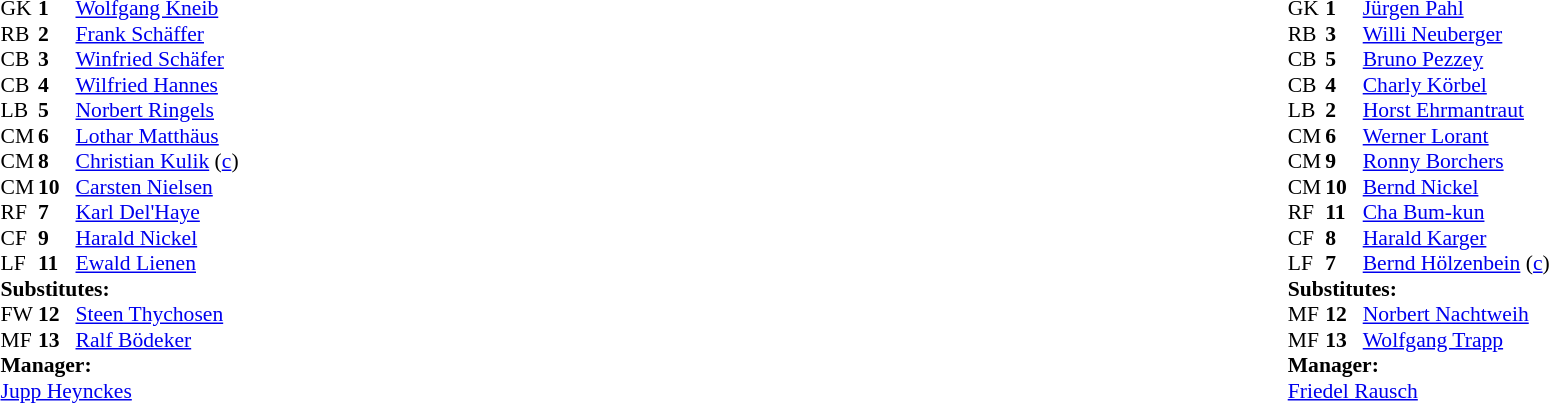<table width="100%">
<tr>
<td valign="top" width="50%"><br><table style="font-size: 90%" cellspacing="0" cellpadding="0">
<tr>
<th width=25></th>
<th width=25></th>
</tr>
<tr>
<td>GK</td>
<td><strong>1</strong></td>
<td> <a href='#'>Wolfgang Kneib</a></td>
</tr>
<tr>
<td>RB</td>
<td><strong>2</strong></td>
<td> <a href='#'>Frank Schäffer</a></td>
</tr>
<tr>
<td>CB</td>
<td><strong>3</strong></td>
<td> <a href='#'>Winfried Schäfer</a></td>
</tr>
<tr>
<td>CB</td>
<td><strong>4</strong></td>
<td> <a href='#'>Wilfried Hannes</a></td>
</tr>
<tr>
<td>LB</td>
<td><strong>5</strong></td>
<td> <a href='#'>Norbert Ringels</a></td>
</tr>
<tr>
<td>CM</td>
<td><strong>6</strong></td>
<td> <a href='#'>Lothar Matthäus</a></td>
</tr>
<tr>
<td>CM</td>
<td><strong>8</strong></td>
<td> <a href='#'>Christian Kulik</a> (<a href='#'>c</a>)</td>
</tr>
<tr>
<td>CM</td>
<td><strong>10</strong></td>
<td> <a href='#'>Carsten Nielsen</a></td>
<td></td>
<td></td>
</tr>
<tr>
<td>RF</td>
<td><strong>7</strong></td>
<td> <a href='#'>Karl Del'Haye</a></td>
<td></td>
<td></td>
</tr>
<tr>
<td>CF</td>
<td><strong>9</strong></td>
<td> <a href='#'>Harald Nickel</a></td>
<td></td>
</tr>
<tr>
<td>LF</td>
<td><strong>11</strong></td>
<td> <a href='#'>Ewald Lienen</a></td>
</tr>
<tr>
<td colspan=3><strong>Substitutes:</strong></td>
</tr>
<tr>
<td>FW</td>
<td><strong>12</strong></td>
<td> <a href='#'>Steen Thychosen</a></td>
<td></td>
<td></td>
</tr>
<tr>
<td>MF</td>
<td><strong>13</strong></td>
<td> <a href='#'>Ralf Bödeker</a></td>
<td></td>
<td></td>
</tr>
<tr>
<td colspan=3><strong>Manager:</strong></td>
</tr>
<tr>
<td colspan=4> <a href='#'>Jupp Heynckes</a></td>
</tr>
</table>
</td>
<td valign="top"></td>
<td valign="top" width="50%"><br><table style="font-size:90%" cellspacing="0" cellpadding="0" align=center>
<tr>
<th width=25></th>
<th width=25></th>
</tr>
<tr>
<td>GK</td>
<td><strong>1</strong></td>
<td> <a href='#'>Jürgen Pahl</a></td>
</tr>
<tr>
<td>RB</td>
<td><strong>3</strong></td>
<td> <a href='#'>Willi Neuberger</a></td>
</tr>
<tr>
<td>CB</td>
<td><strong>5</strong></td>
<td> <a href='#'>Bruno Pezzey</a></td>
</tr>
<tr>
<td>CB</td>
<td><strong>4</strong></td>
<td> <a href='#'>Charly Körbel</a></td>
</tr>
<tr>
<td>LB</td>
<td><strong>2</strong></td>
<td> <a href='#'>Horst Ehrmantraut</a></td>
</tr>
<tr>
<td>CM</td>
<td><strong>6</strong></td>
<td> <a href='#'>Werner Lorant</a></td>
<td></td>
</tr>
<tr>
<td>CM</td>
<td><strong>9</strong></td>
<td> <a href='#'>Ronny Borchers</a></td>
<td></td>
</tr>
<tr>
<td>CM</td>
<td><strong>10</strong></td>
<td> <a href='#'>Bernd Nickel</a></td>
</tr>
<tr>
<td>RF</td>
<td><strong>11</strong></td>
<td> <a href='#'>Cha Bum-kun</a></td>
</tr>
<tr>
<td>CF</td>
<td><strong>8</strong></td>
<td> <a href='#'>Harald Karger</a></td>
<td></td>
<td></td>
</tr>
<tr>
<td>LF</td>
<td><strong>7</strong></td>
<td> <a href='#'>Bernd Hölzenbein</a> (<a href='#'>c</a>)</td>
<td></td>
<td></td>
</tr>
<tr>
<td colspan=3><strong>Substitutes:</strong></td>
</tr>
<tr>
<td>MF</td>
<td><strong>12</strong></td>
<td> <a href='#'>Norbert Nachtweih</a></td>
<td></td>
<td></td>
</tr>
<tr>
<td>MF</td>
<td><strong>13</strong></td>
<td> <a href='#'>Wolfgang Trapp</a></td>
<td></td>
<td></td>
</tr>
<tr>
<td colspan=3><strong>Manager:</strong></td>
</tr>
<tr>
<td colspan=4> <a href='#'>Friedel Rausch</a></td>
</tr>
</table>
</td>
</tr>
</table>
